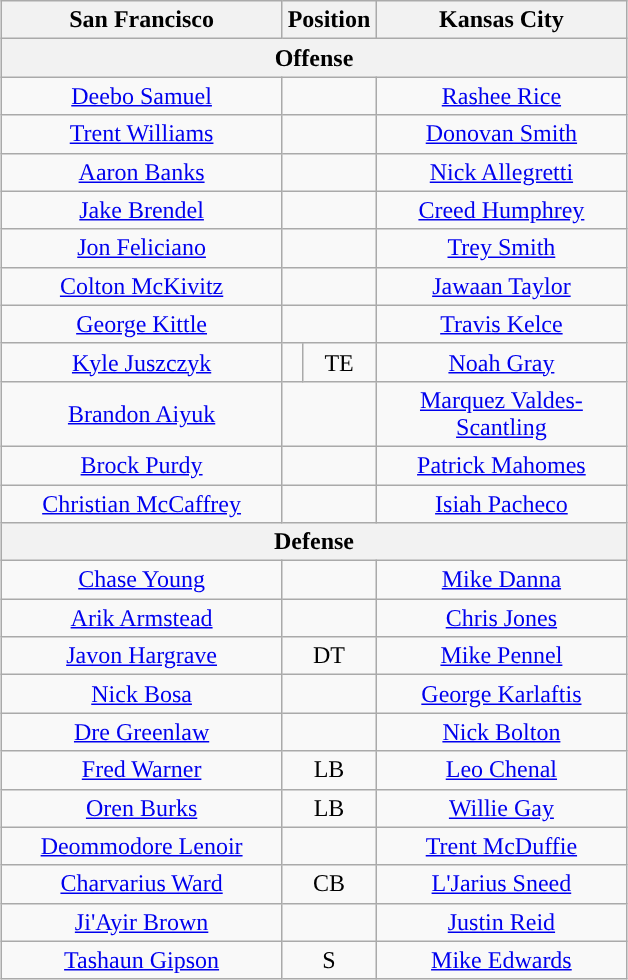<table class="wikitable" style="text-align:center;margin:0 auto">
<tr>
<th style="width:180px;">San Francisco</th>
<th colspan="2">Position</th>
<th style="width:160px;">Kansas City</th>
</tr>
<tr>
<th colspan="4">Offense</th>
</tr>
<tr>
<td><a href='#'>Deebo Samuel</a></td>
<td colspan="2"></td>
<td><a href='#'>Rashee Rice</a></td>
</tr>
<tr>
<td><a href='#'>Trent Williams</a></td>
<td colspan="2"></td>
<td><a href='#'>Donovan Smith</a></td>
</tr>
<tr>
<td><a href='#'>Aaron Banks</a></td>
<td colspan="2"></td>
<td><a href='#'>Nick Allegretti</a></td>
</tr>
<tr>
<td><a href='#'>Jake Brendel</a></td>
<td colspan="2"></td>
<td><a href='#'>Creed Humphrey</a></td>
</tr>
<tr>
<td><a href='#'>Jon Feliciano</a></td>
<td colspan="2"></td>
<td><a href='#'>Trey Smith</a></td>
</tr>
<tr>
<td><a href='#'>Colton McKivitz</a></td>
<td colspan="2"></td>
<td><a href='#'>Jawaan Taylor</a></td>
</tr>
<tr>
<td><a href='#'>George Kittle</a></td>
<td colspan="2"></td>
<td><a href='#'>Travis Kelce</a></td>
</tr>
<tr>
<td><a href='#'>Kyle Juszczyk</a></td>
<td></td>
<td>TE</td>
<td><a href='#'>Noah Gray</a></td>
</tr>
<tr>
<td><a href='#'>Brandon Aiyuk</a></td>
<td colspan="2"></td>
<td><a href='#'>Marquez Valdes-Scantling</a></td>
</tr>
<tr>
<td><a href='#'>Brock Purdy</a></td>
<td colspan="2"></td>
<td><a href='#'>Patrick Mahomes</a></td>
</tr>
<tr>
<td><a href='#'>Christian McCaffrey</a></td>
<td colspan="2"></td>
<td><a href='#'>Isiah Pacheco</a></td>
</tr>
<tr>
<th colspan="4">Defense</th>
</tr>
<tr>
<td><a href='#'>Chase Young</a></td>
<td colspan="2"></td>
<td><a href='#'>Mike Danna</a></td>
</tr>
<tr>
<td><a href='#'>Arik Armstead</a></td>
<td colspan="2"></td>
<td><a href='#'>Chris Jones</a></td>
</tr>
<tr>
<td><a href='#'>Javon Hargrave</a></td>
<td colspan="2">DT</td>
<td><a href='#'>Mike Pennel</a></td>
</tr>
<tr>
<td><a href='#'>Nick Bosa</a></td>
<td colspan="2"></td>
<td><a href='#'>George Karlaftis</a></td>
</tr>
<tr>
<td><a href='#'>Dre Greenlaw</a></td>
<td colspan="2"></td>
<td><a href='#'>Nick Bolton</a></td>
</tr>
<tr>
<td><a href='#'>Fred Warner</a></td>
<td colspan="2">LB</td>
<td><a href='#'>Leo Chenal</a></td>
</tr>
<tr>
<td><a href='#'>Oren Burks</a></td>
<td colspan="2">LB</td>
<td><a href='#'>Willie Gay</a></td>
</tr>
<tr>
<td><a href='#'>Deommodore Lenoir</a></td>
<td colspan="2"></td>
<td><a href='#'>Trent McDuffie</a></td>
</tr>
<tr>
<td><a href='#'>Charvarius Ward</a></td>
<td colspan="2">CB</td>
<td><a href='#'>L'Jarius Sneed</a></td>
</tr>
<tr>
<td><a href='#'>Ji'Ayir Brown</a></td>
<td colspan="2"></td>
<td><a href='#'>Justin Reid</a></td>
</tr>
<tr>
<td><a href='#'>Tashaun Gipson</a></td>
<td colspan="2">S</td>
<td><a href='#'>Mike Edwards</a></td>
</tr>
</table>
